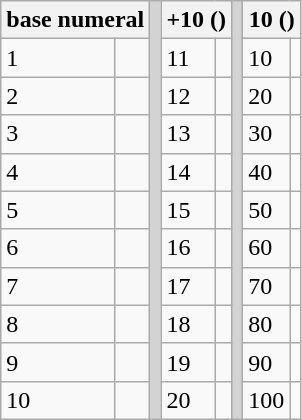<table class="wikitable">
<tr>
<th colspan="2">base numeral</th>
<td rowspan="11" style="background-color: lightgrey;"></td>
<th colspan="2">+10 ()</th>
<td rowspan="11" style="background-color: lightgrey;"></td>
<th colspan="2">10 ()</th>
</tr>
<tr>
<td>1</td>
<td></td>
<td>11</td>
<td></td>
<td>10</td>
<td></td>
</tr>
<tr>
<td>2</td>
<td></td>
<td>12</td>
<td></td>
<td>20</td>
<td></td>
</tr>
<tr>
<td>3</td>
<td></td>
<td>13</td>
<td></td>
<td>30</td>
<td></td>
</tr>
<tr>
<td>4</td>
<td></td>
<td>14</td>
<td></td>
<td>40</td>
<td></td>
</tr>
<tr>
<td>5</td>
<td></td>
<td>15</td>
<td></td>
<td>50</td>
<td></td>
</tr>
<tr>
<td>6</td>
<td></td>
<td>16</td>
<td></td>
<td>60</td>
<td></td>
</tr>
<tr>
<td>7</td>
<td></td>
<td>17</td>
<td></td>
<td>70</td>
<td></td>
</tr>
<tr>
<td>8</td>
<td></td>
<td>18</td>
<td></td>
<td>80</td>
<td></td>
</tr>
<tr>
<td>9</td>
<td></td>
<td>19</td>
<td></td>
<td>90</td>
<td></td>
</tr>
<tr>
<td>10</td>
<td></td>
<td>20</td>
<td></td>
<td>100</td>
<td></td>
</tr>
</table>
